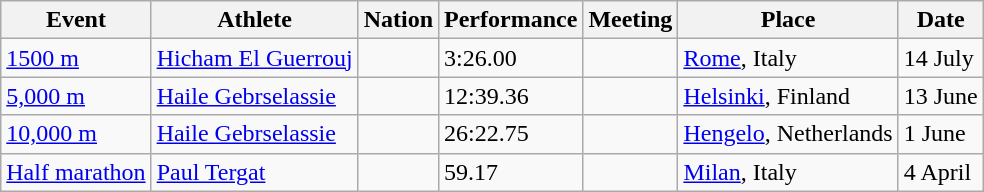<table class="wikitable" border="1">
<tr>
<th>Event</th>
<th>Athlete</th>
<th>Nation</th>
<th>Performance</th>
<th>Meeting</th>
<th>Place</th>
<th>Date</th>
</tr>
<tr>
<td><a href='#'>1500 m</a></td>
<td><a href='#'>Hicham El Guerrouj</a></td>
<td></td>
<td>3:26.00</td>
<td></td>
<td> <a href='#'>Rome</a>, Italy</td>
<td>14 July</td>
</tr>
<tr>
<td><a href='#'>5,000 m</a></td>
<td><a href='#'>Haile Gebrselassie</a></td>
<td></td>
<td>12:39.36</td>
<td></td>
<td> <a href='#'>Helsinki</a>, Finland</td>
<td>13 June</td>
</tr>
<tr>
<td><a href='#'>10,000 m</a></td>
<td><a href='#'>Haile Gebrselassie</a></td>
<td></td>
<td>26:22.75</td>
<td></td>
<td> <a href='#'>Hengelo</a>, Netherlands</td>
<td>1 June</td>
</tr>
<tr>
<td><a href='#'>Half marathon</a></td>
<td><a href='#'>Paul Tergat</a></td>
<td></td>
<td>59.17</td>
<td></td>
<td> <a href='#'>Milan</a>, Italy</td>
<td>4 April</td>
</tr>
</table>
